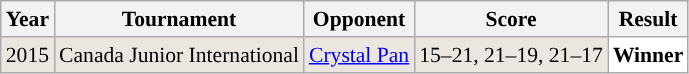<table class="sortable wikitable" style="font-size:90%">
<tr>
<th>Year</th>
<th>Tournament</th>
<th>Opponent</th>
<th>Score</th>
<th>Result</th>
</tr>
<tr style="background:#EBE7E0">
<td align="center">2015</td>
<td align="left">Canada Junior International</td>
<td align="left"> <a href='#'>Crystal Pan</a></td>
<td align="left">15–21, 21–19, 21–17</td>
<td style="text-align:left; background:white"> <strong>Winner</strong></td>
</tr>
</table>
